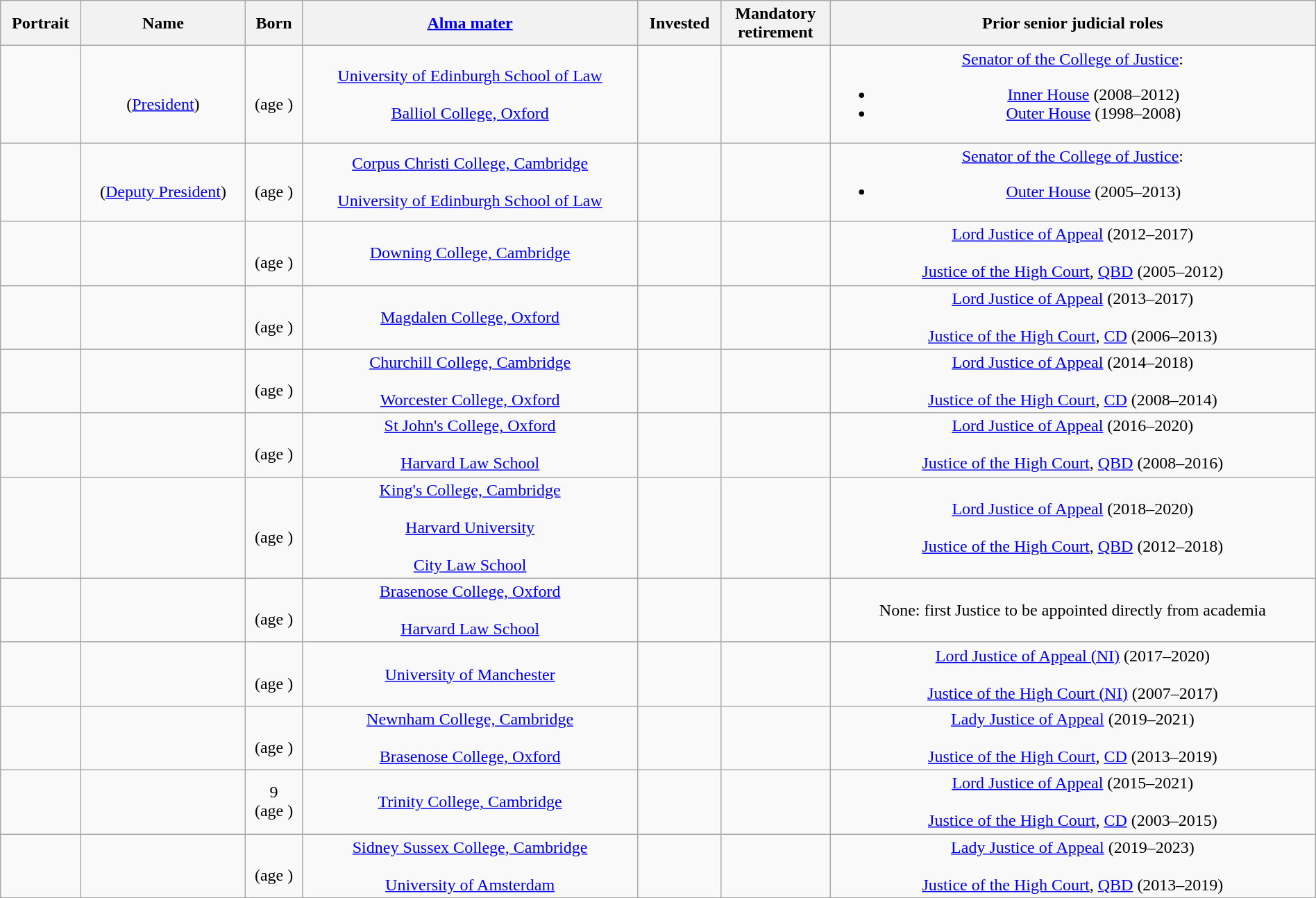<table class="wikitable sortable" style="text-align:center; margin:auto; width:100%;">
<tr>
<th>Portrait</th>
<th>Name</th>
<th>Born</th>
<th><a href='#'>Alma mater</a></th>
<th>Invested</th>
<th>Mandatory<br>retirement</th>
<th class="unsortable">Prior senior judicial roles</th>
</tr>
<tr>
<td></td>
<td><strong></strong><br>(<a href='#'>President</a>)</td>
<td><br>(age )</td>
<td><a href='#'>University of Edinburgh School of Law</a><br><br><a href='#'>Balliol College, Oxford</a></td>
<td></td>
<td></td>
<td><a href='#'>Senator of the College of Justice</a>:<br><ul><li><a href='#'>Inner House</a> (2008–2012)</li><li><a href='#'>Outer House</a> (1998–2008)</li></ul></td>
</tr>
<tr>
<td></td>
<td><strong></strong><br>(<a href='#'>Deputy President</a>)</td>
<td><br>(age )</td>
<td><a href='#'>Corpus Christi College, Cambridge</a><br><br><a href='#'>University of Edinburgh School of Law</a></td>
<td></td>
<td></td>
<td><a href='#'>Senator of the College of Justice</a>:<br><ul><li><a href='#'>Outer House</a> (2005–2013)</li></ul></td>
</tr>
<tr>
<td></td>
<td><strong></strong></td>
<td><br>(age )</td>
<td><a href='#'>Downing College, Cambridge</a></td>
<td></td>
<td></td>
<td><a href='#'>Lord Justice of Appeal</a> (2012–2017)<br><br><a href='#'>Justice of the High Court</a>, <a href='#'>QBD</a> (2005–2012)</td>
</tr>
<tr>
<td></td>
<td><strong></strong></td>
<td><br>(age )</td>
<td><a href='#'>Magdalen College, Oxford</a></td>
<td></td>
<td></td>
<td><a href='#'>Lord Justice of Appeal</a> (2013–2017)<br><br><a href='#'>Justice of the High Court</a>, <a href='#'>CD</a> (2006–2013)</td>
</tr>
<tr>
<td></td>
<td><strong></strong></td>
<td><br>(age )</td>
<td><a href='#'>Churchill College, Cambridge</a><br><br><a href='#'>Worcester College, Oxford</a></td>
<td></td>
<td></td>
<td><a href='#'>Lord Justice of Appeal</a> (2014–2018)<br><br><a href='#'>Justice of the High Court</a>, <a href='#'>CD</a> (2008–2014)</td>
</tr>
<tr>
<td></td>
<td><strong></strong></td>
<td><br>(age )</td>
<td><a href='#'>St John's College, Oxford</a><br><br><a href='#'>Harvard Law School</a></td>
<td></td>
<td></td>
<td><a href='#'>Lord Justice of Appeal</a> (2016–2020)<br><br><a href='#'>Justice of the High Court</a>, <a href='#'>QBD</a> (2008–2016)</td>
</tr>
<tr>
<td></td>
<td><strong></strong></td>
<td><br>(age )</td>
<td><a href='#'>King's College, Cambridge</a><br><br><a href='#'>Harvard University</a><br><br><a href='#'>City Law School</a></td>
<td></td>
<td></td>
<td><a href='#'>Lord Justice of Appeal</a> (2018–2020)<br><br><a href='#'>Justice of the High Court</a>, <a href='#'>QBD</a> (2012–2018)</td>
</tr>
<tr>
<td></td>
<td><strong></strong></td>
<td><br>(age )</td>
<td><a href='#'>Brasenose College, Oxford</a><br><br><a href='#'>Harvard Law School</a></td>
<td></td>
<td></td>
<td>None: first Justice to be appointed directly from academia</td>
</tr>
<tr>
<td></td>
<td><strong></strong></td>
<td><br>(age )</td>
<td><a href='#'>University of Manchester</a></td>
<td></td>
<td></td>
<td><a href='#'>Lord Justice of Appeal (NI)</a> (2017–2020)<br><br><a href='#'>Justice of the High Court (NI)</a> (2007–2017)</td>
</tr>
<tr>
<td></td>
<td><strong></strong></td>
<td><br>(age )</td>
<td><a href='#'>Newnham College, Cambridge</a><br><br><a href='#'>Brasenose College, Oxford</a></td>
<td></td>
<td></td>
<td><a href='#'>Lady Justice of Appeal</a> (2019–2021)<br><br><a href='#'>Justice of the High Court</a>, <a href='#'>CD</a> (2013–2019)</td>
</tr>
<tr>
<td></td>
<td><strong></strong></td>
<td>9 <br>(age )</td>
<td><a href='#'>Trinity College, Cambridge</a></td>
<td></td>
<td></td>
<td><a href='#'>Lord Justice of Appeal</a> (2015–2021)<br><br><a href='#'>Justice of the High Court</a>, <a href='#'>CD</a> (2003–2015)</td>
</tr>
<tr>
<td></td>
<td><strong></strong></td>
<td><br>(age )</td>
<td><a href='#'>Sidney Sussex College, Cambridge</a><br><br><a href='#'>University of Amsterdam</a></td>
<td></td>
<td></td>
<td><a href='#'>Lady Justice of Appeal</a> (2019–2023)<br><br><a href='#'>Justice of the High Court</a>, <a href='#'>QBD</a> (2013–2019)</td>
</tr>
</table>
